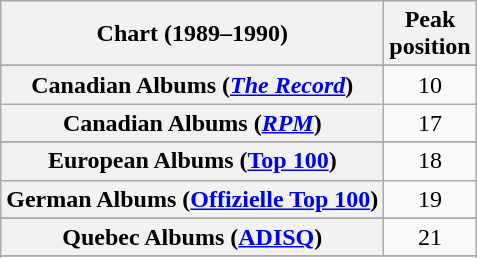<table class="wikitable sortable plainrowheaders">
<tr>
<th scope="col">Chart (1989–1990)</th>
<th scope="col">Peak<br>position</th>
</tr>
<tr>
</tr>
<tr>
</tr>
<tr>
<th scope="row">Canadian Albums (<em><a href='#'>The Record</a></em>)</th>
<td align="center">10</td>
</tr>
<tr>
<th scope="row">Canadian Albums (<em><a href='#'>RPM</a></em>)</th>
<td align="center">17</td>
</tr>
<tr>
</tr>
<tr>
<th scope="row">European Albums (<a href='#'>Top 100</a>)</th>
<td align="center">18</td>
</tr>
<tr>
<th scope="row">German Albums (<a href='#'>Offizielle Top 100</a>)</th>
<td align="center">19</td>
</tr>
<tr>
</tr>
<tr>
<th scope="row">Quebec Albums (<a href='#'>ADISQ</a>)</th>
<td align="center">21</td>
</tr>
<tr>
</tr>
<tr>
</tr>
<tr>
</tr>
</table>
